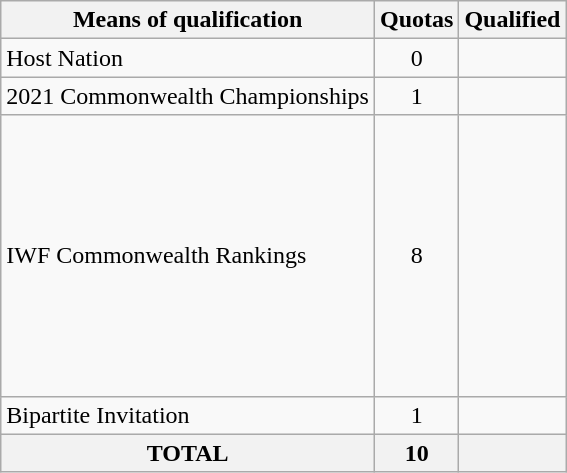<table class = "wikitable">
<tr>
<th>Means of qualification</th>
<th>Quotas</th>
<th>Qualified</th>
</tr>
<tr>
<td>Host Nation</td>
<td align="center">0</td>
<td></td>
</tr>
<tr>
<td>2021 Commonwealth Championships</td>
<td align="center">1</td>
<td></td>
</tr>
<tr>
<td>IWF Commonwealth Rankings</td>
<td align="center">8</td>
<td><br><br><br><br><br><s></s><br><em></em><br><br><s></s><br><br></td>
</tr>
<tr>
<td>Bipartite Invitation</td>
<td align="center">1</td>
<td></td>
</tr>
<tr>
<th>TOTAL</th>
<th>10</th>
<th></th>
</tr>
</table>
